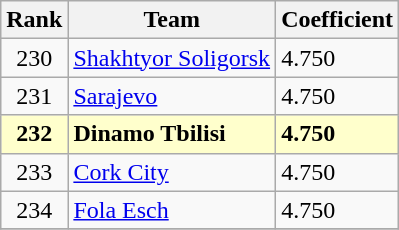<table class="wikitable" style="text-align: center;">
<tr>
<th>Rank</th>
<th>Team</th>
<th>Coefficient</th>
</tr>
<tr>
<td>230</td>
<td align=left> <a href='#'>Shakhtyor Soligorsk</a></td>
<td align=left>4.750</td>
</tr>
<tr>
<td>231</td>
<td align=left> <a href='#'>Sarajevo</a></td>
<td align=left>4.750</td>
</tr>
<tr style="background:#ffc;">
<td><strong>232</strong></td>
<td align=left> <strong>Dinamo Tbilisi</strong></td>
<td align=left><strong>4.750</strong></td>
</tr>
<tr>
<td>233</td>
<td align=left> <a href='#'>Cork City</a></td>
<td align=left>4.750</td>
</tr>
<tr>
<td>234</td>
<td align=left> <a href='#'>Fola Esch</a></td>
<td align=left>4.750</td>
</tr>
<tr>
</tr>
</table>
